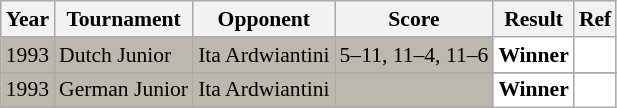<table class="sortable wikitable" style="font-size: 90%;">
<tr>
<th>Year</th>
<th>Tournament</th>
<th>Opponent</th>
<th>Score</th>
<th>Result</th>
<th>Ref</th>
</tr>
<tr style="background:#BDB8AD">
<td align="center">1993</td>
<td align="left">Dutch Junior</td>
<td align="left"> Ita Ardwiantini</td>
<td align="left">5–11, 11–4, 11–6</td>
<td style="text-align:left; background:white"> <strong>Winner</strong></td>
<td style="text-align:center; background:white"></td>
</tr>
<tr>
</tr>
<tr style="background:#BDB8AD">
<td align="center">1993</td>
<td align="left">German Junior</td>
<td align="left"> Ita Ardwiantini</td>
<td align="left"></td>
<td style="text-align:left; background:white"> <strong>Winner</strong></td>
<td style="text-align:center; background:white"></td>
</tr>
</table>
